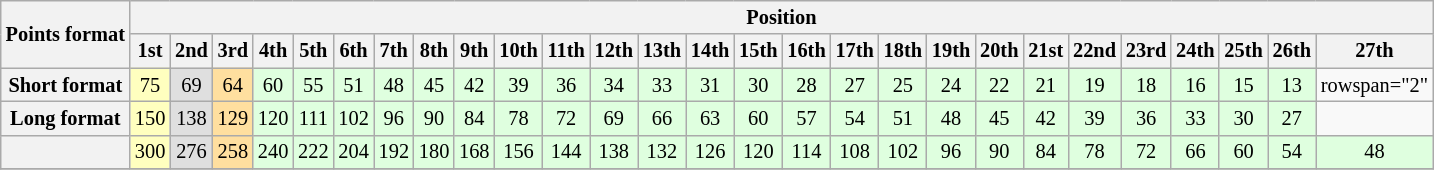<table class="wikitable" style="font-size:85%; text-align:center">
<tr style="background:#f9f9f9">
<th rowspan="2">Points format</th>
<th colspan="27">Position</th>
</tr>
<tr>
<th>1st</th>
<th>2nd</th>
<th>3rd</th>
<th>4th</th>
<th>5th</th>
<th>6th</th>
<th>7th</th>
<th>8th</th>
<th>9th</th>
<th>10th</th>
<th>11th</th>
<th>12th</th>
<th>13th</th>
<th>14th</th>
<th>15th</th>
<th>16th</th>
<th>17th</th>
<th>18th</th>
<th>19th</th>
<th>20th</th>
<th>21st</th>
<th>22nd</th>
<th>23rd</th>
<th>24th</th>
<th>25th</th>
<th>26th</th>
<th>27th</th>
</tr>
<tr>
<th>Short format</th>
<td style="background:#ffffbf;">75</td>
<td style="background:#dfdfdf;">69</td>
<td style="background:#ffdf9f;">64</td>
<td style="background:#dfffdf;">60</td>
<td style="background:#dfffdf;">55</td>
<td style="background:#dfffdf;">51</td>
<td style="background:#dfffdf;">48</td>
<td style="background:#dfffdf;">45</td>
<td style="background:#dfffdf;">42</td>
<td style="background:#dfffdf;">39</td>
<td style="background:#dfffdf;">36</td>
<td style="background:#dfffdf;">34</td>
<td style="background:#dfffdf;">33</td>
<td style="background:#dfffdf;">31</td>
<td style="background:#dfffdf;">30</td>
<td style="background:#dfffdf;">28</td>
<td style="background:#dfffdf;">27</td>
<td style="background:#dfffdf;">25</td>
<td style="background:#dfffdf;">24</td>
<td style="background:#dfffdf;">22</td>
<td style="background:#dfffdf;">21</td>
<td style="background:#dfffdf;">19</td>
<td style="background:#dfffdf;">18</td>
<td style="background:#dfffdf;">16</td>
<td style="background:#dfffdf;">15</td>
<td style="background:#dfffdf;">13</td>
<td>rowspan="2" </td>
</tr>
<tr>
<th>Long format</th>
<td style="background:#ffffbf;">150</td>
<td style="background:#dfdfdf;">138</td>
<td style="background:#ffdf9f;">129</td>
<td style="background:#dfffdf;">120</td>
<td style="background:#dfffdf;">111</td>
<td style="background:#dfffdf;">102</td>
<td style="background:#dfffdf;">96</td>
<td style="background:#dfffdf;">90</td>
<td style="background:#dfffdf;">84</td>
<td style="background:#dfffdf;">78</td>
<td style="background:#dfffdf;">72</td>
<td style="background:#dfffdf;">69</td>
<td style="background:#dfffdf;">66</td>
<td style="background:#dfffdf;">63</td>
<td style="background:#dfffdf;">60</td>
<td style="background:#dfffdf;">57</td>
<td style="background:#dfffdf;">54</td>
<td style="background:#dfffdf;">51</td>
<td style="background:#dfffdf;">48</td>
<td style="background:#dfffdf;">45</td>
<td style="background:#dfffdf;">42</td>
<td style="background:#dfffdf;">39</td>
<td style="background:#dfffdf;">36</td>
<td style="background:#dfffdf;">33</td>
<td style="background:#dfffdf;">30</td>
<td style="background:#dfffdf;">27</td>
</tr>
<tr>
<th></th>
<td style="background:#ffffbf;">300</td>
<td style="background:#dfdfdf;">276</td>
<td style="background:#ffdf9f;">258</td>
<td style="background:#dfffdf;">240</td>
<td style="background:#dfffdf;">222</td>
<td style="background:#dfffdf;">204</td>
<td style="background:#dfffdf;">192</td>
<td style="background:#dfffdf;">180</td>
<td style="background:#dfffdf;">168</td>
<td style="background:#dfffdf;">156</td>
<td style="background:#dfffdf;">144</td>
<td style="background:#dfffdf;">138</td>
<td style="background:#dfffdf;">132</td>
<td style="background:#dfffdf;">126</td>
<td style="background:#dfffdf;">120</td>
<td style="background:#dfffdf;">114</td>
<td style="background:#dfffdf;">108</td>
<td style="background:#dfffdf;">102</td>
<td style="background:#dfffdf;">96</td>
<td style="background:#dfffdf;">90</td>
<td style="background:#dfffdf;">84</td>
<td style="background:#dfffdf;">78</td>
<td style="background:#dfffdf;">72</td>
<td style="background:#dfffdf;">66</td>
<td style="background:#dfffdf;">60</td>
<td style="background:#dfffdf;">54</td>
<td style="background:#dfffdf;">48</td>
</tr>
<tr>
</tr>
</table>
